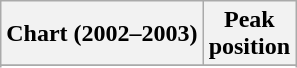<table class="wikitable sortable plainrowheaders" style="text-align:center">
<tr>
<th>Chart (2002–2003)</th>
<th>Peak<br>position</th>
</tr>
<tr>
</tr>
<tr>
</tr>
<tr>
</tr>
<tr>
</tr>
<tr>
</tr>
<tr>
</tr>
<tr>
</tr>
</table>
